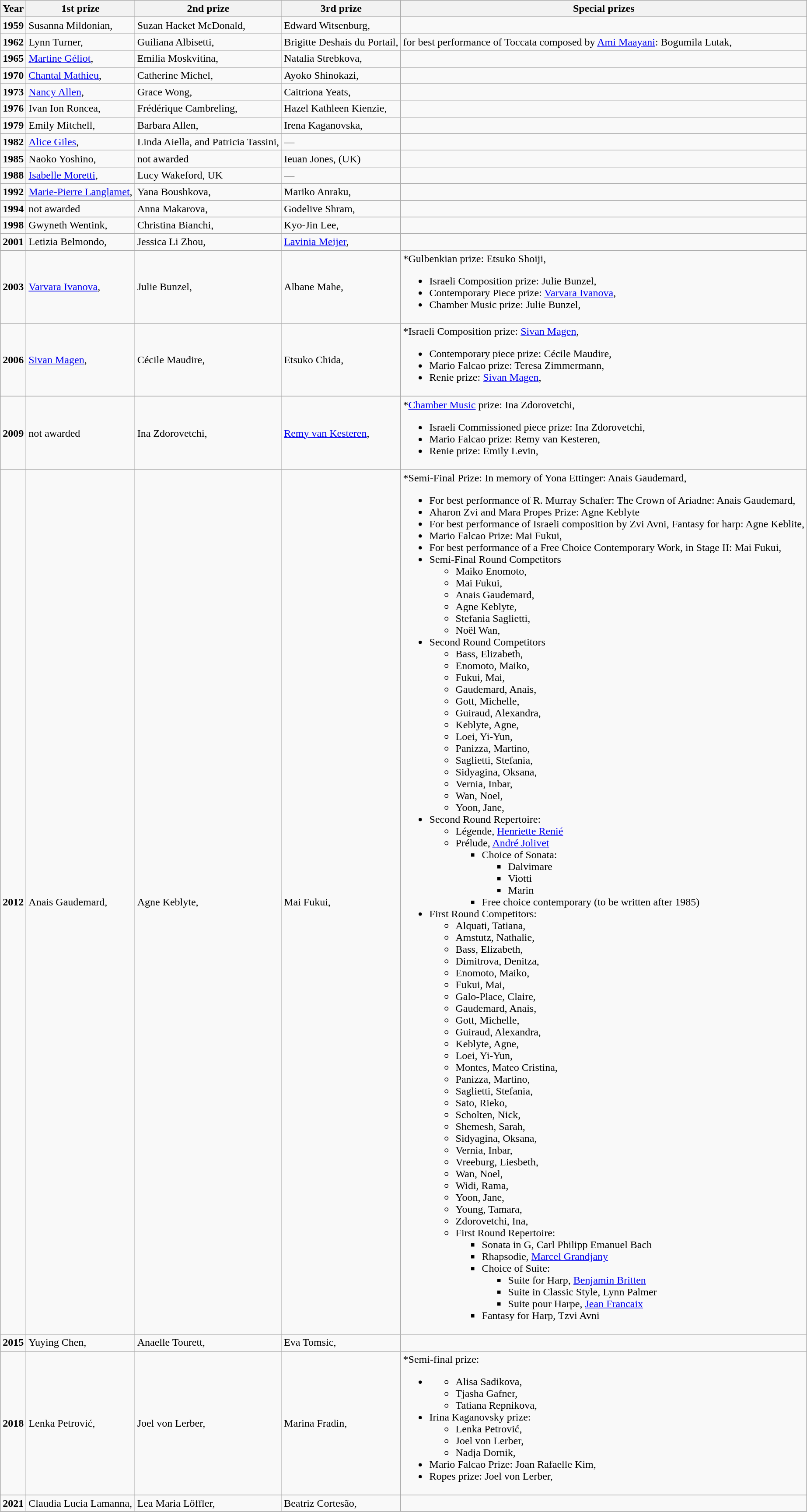<table class="wikitable sortable">
<tr>
<th>Year</th>
<th>1st prize</th>
<th>2nd prize</th>
<th>3rd prize</th>
<th>Special prizes</th>
</tr>
<tr>
<td><strong>1959</strong></td>
<td>Susanna Mildonian, </td>
<td>Suzan Hacket McDonald, </td>
<td>Edward Witsenburg, </td>
<td></td>
</tr>
<tr>
<td><strong>1962</strong></td>
<td>Lynn Turner, </td>
<td>Guiliana Albisetti, </td>
<td>Brigitte Deshais du Portail, </td>
<td>for best performance of Toccata composed by <a href='#'>Ami Maayani</a>: Bogumila Lutak, </td>
</tr>
<tr>
<td><strong>1965</strong></td>
<td><a href='#'>Martine Géliot</a>, </td>
<td>Emilia Moskvitina, </td>
<td>Natalia Strebkova, </td>
<td></td>
</tr>
<tr>
<td><strong>1970</strong></td>
<td><a href='#'>Chantal Mathieu</a>, </td>
<td>Catherine Michel, </td>
<td>Ayoko Shinokazi, </td>
<td></td>
</tr>
<tr>
<td><strong>1973</strong></td>
<td><a href='#'>Nancy Allen</a>, </td>
<td>Grace Wong, </td>
<td>Caitriona Yeats, </td>
<td></td>
</tr>
<tr>
<td><strong>1976</strong></td>
<td>Ivan Ion Roncea, </td>
<td>Frédérique Cambreling, </td>
<td>Hazel Kathleen Kienzie, </td>
<td></td>
</tr>
<tr>
<td><strong>1979</strong></td>
<td>Emily Mitchell, </td>
<td>Barbara Allen, </td>
<td>Irena Kaganovska, </td>
<td></td>
</tr>
<tr>
<td><strong>1982</strong></td>
<td><a href='#'>Alice Giles</a>, </td>
<td>Linda Aiella,  and Patricia Tassini, </td>
<td>—</td>
<td></td>
</tr>
<tr>
<td><strong>1985</strong></td>
<td>Naoko Yoshino, </td>
<td>not awarded</td>
<td>Ieuan Jones,  (UK)</td>
<td></td>
</tr>
<tr>
<td><strong>1988</strong></td>
<td><a href='#'>Isabelle Moretti</a>, </td>
<td>Lucy Wakeford, UK</td>
<td>—</td>
<td></td>
</tr>
<tr>
<td><strong>1992</strong></td>
<td><a href='#'>Marie-Pierre Langlamet</a>, </td>
<td>Yana Boushkova, </td>
<td>Mariko Anraku, </td>
<td></td>
</tr>
<tr>
<td><strong>1994</strong></td>
<td>not awarded</td>
<td>Anna Makarova, </td>
<td>Godelive Shram, </td>
<td></td>
</tr>
<tr>
<td><strong>1998</strong></td>
<td>Gwyneth Wentink, </td>
<td>Christina Bianchi, </td>
<td>Kyo-Jin Lee, </td>
<td></td>
</tr>
<tr>
<td><strong>2001</strong></td>
<td>Letizia Belmondo, </td>
<td>Jessica Li Zhou, </td>
<td><a href='#'>Lavinia Meijer</a>, </td>
<td></td>
</tr>
<tr>
<td><strong>2003</strong></td>
<td><a href='#'>Varvara Ivanova</a>, </td>
<td>Julie Bunzel, </td>
<td>Albane Mahe, </td>
<td>*Gulbenkian prize: Etsuko Shoiji, <br><ul><li>Israeli Composition prize: Julie Bunzel, </li><li>Contemporary Piece prize: <a href='#'>Varvara Ivanova</a>, </li><li>Chamber Music prize: Julie Bunzel, </li></ul></td>
</tr>
<tr>
<td><strong>2006</strong></td>
<td><a href='#'>Sivan Magen</a>, </td>
<td>Cécile Maudire, </td>
<td>Etsuko Chida, </td>
<td>*Israeli Composition prize: <a href='#'>Sivan Magen</a>, <br><ul><li>Contemporary piece prize: Cécile Maudire, </li><li>Mario Falcao prize: Teresa Zimmermann, </li><li>Renie prize: <a href='#'>Sivan Magen</a>, </li></ul></td>
</tr>
<tr>
<td><strong>2009</strong></td>
<td>not awarded</td>
<td>Ina Zdorovetchi, </td>
<td><a href='#'>Remy van Kesteren</a>, </td>
<td>*<a href='#'>Chamber Music</a> prize: Ina Zdorovetchi, <br><ul><li>Israeli Commissioned piece prize: Ina Zdorovetchi, </li><li>Mario Falcao prize: Remy van Kesteren, </li><li>Renie prize: Emily Levin, </li></ul></td>
</tr>
<tr>
<td><strong>2012</strong></td>
<td>Anais Gaudemard, </td>
<td>Agne Keblyte, </td>
<td>Mai Fukui, </td>
<td>*Semi-Final Prize: In memory of Yona Ettinger: Anais Gaudemard, <br><ul><li>For best performance of R. Murray Schafer: The Crown of Ariadne: Anais Gaudemard, </li><li>Aharon Zvi and Mara Propes Prize: Agne Keblyte</li><li>For best performance of Israeli composition by Zvi Avni, Fantasy for harp: Agne Keblite, </li><li>Mario Falcao Prize: Mai Fukui, </li><li>For best performance of a Free Choice Contemporary Work, in Stage II: Mai Fukui, </li><li>Semi-Final Round Competitors<ul><li>Maiko Enomoto, </li><li>Mai Fukui, </li><li>Anais Gaudemard, </li><li>Agne Keblyte, </li><li>Stefania Saglietti, </li><li>Noël Wan, </li></ul></li><li>Second Round Competitors<ul><li>Bass, Elizabeth, </li><li>Enomoto, Maiko, </li><li>Fukui, Mai, </li><li>Gaudemard, Anais, </li><li>Gott, Michelle, </li><li>Guiraud, Alexandra, </li><li>Keblyte, Agne, </li><li>Loei, Yi-Yun, </li><li>Panizza, Martino, </li><li>Saglietti, Stefania, </li><li>Sidyagina, Oksana, </li><li>Vernia, Inbar, </li><li>Wan, Noel, </li><li>Yoon, Jane, </li></ul></li><li>Second Round Repertoire:<ul><li>Légende, <a href='#'>Henriette Renié</a></li><li>Prélude, <a href='#'>André Jolivet</a><ul><li>Choice of Sonata:<ul><li>Dalvimare</li><li>Viotti</li><li>Marin</li></ul></li><li>Free choice contemporary (to be written after 1985)</li></ul></li></ul></li><li>First Round Competitors:<ul><li>Alquati, Tatiana, </li><li>Amstutz, Nathalie, </li><li>Bass, Elizabeth, </li><li>Dimitrova, Denitza, </li><li>Enomoto, Maiko, </li><li>Fukui, Mai, </li><li>Galo-Place, Claire, </li><li>Gaudemard, Anais, </li><li>Gott, Michelle, </li><li>Guiraud, Alexandra, </li><li>Keblyte, Agne, </li><li>Loei, Yi-Yun, </li><li>Montes, Mateo Cristina, </li><li>Panizza, Martino, </li><li>Saglietti, Stefania, </li><li>Sato, Rieko, </li><li>Scholten, Nick, </li><li>Shemesh, Sarah, </li><li>Sidyagina, Oksana, </li><li>Vernia, Inbar, </li><li>Vreeburg, Liesbeth, </li><li>Wan, Noel, </li><li>Widi, Rama, </li><li>Yoon, Jane, </li><li>Young, Tamara, </li><li>Zdorovetchi, Ina, </li><li>First Round Repertoire:<ul><li>Sonata in G, Carl Philipp Emanuel Bach</li><li>Rhapsodie, <a href='#'>Marcel Grandjany</a></li><li>Choice of Suite:<ul><li>Suite for Harp, <a href='#'>Benjamin Britten</a></li><li>Suite in Classic Style, Lynn Palmer</li><li>Suite pour Harpe, <a href='#'>Jean Francaix</a></li></ul></li><li>Fantasy for Harp, Tzvi Avni</li></ul></li></ul></li></ul></td>
</tr>
<tr>
<td><strong>2015</strong></td>
<td>Yuying Chen, </td>
<td>Anaelle Tourett, </td>
<td>Eva Tomsic, </td>
<td></td>
</tr>
<tr>
<td><strong>2018</strong></td>
<td>Lenka Petrović, </td>
<td>Joel von Lerber, </td>
<td>Marina Fradin, </td>
<td>*Semi-final prize:<br><ul><li><ul><li>Alisa Sadikova, </li><li>Tjasha Gafner, </li><li>Tatiana Repnikova, </li></ul></li><li>Irina Kaganovsky prize:<ul><li>Lenka Petrović, </li><li>Joel von Lerber, </li><li>Nadja Dornik, </li></ul></li><li>Mario Falcao Prize: Joan Rafaelle Kim, </li><li>Ropes prize: Joel von Lerber, </li></ul></td>
</tr>
<tr>
<td><strong>2021</strong></td>
<td>Claudia Lucia Lamanna, </td>
<td>Lea Maria Löffler, </td>
<td>Beatriz Cortesão, </td>
<td></td>
</tr>
</table>
